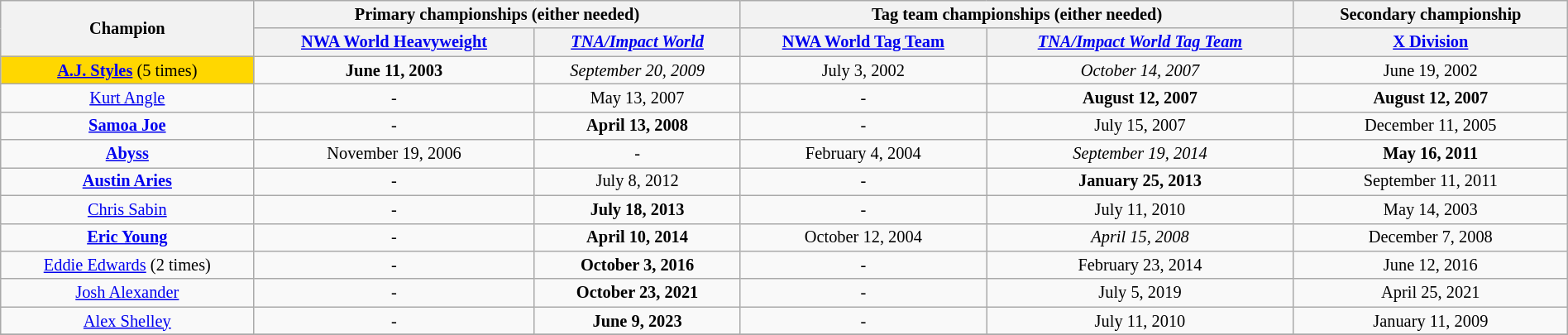<table class="wikitable" style="font-size:85%; text-align:center; width:100%;">
<tr>
<th rowspan=2>Champion</th>
<th colspan=2>Primary championships (either needed)</th>
<th colspan=2>Tag team championships (either needed)</th>
<th>Secondary championship</th>
</tr>
<tr>
<th><a href='#'>NWA World Heavyweight</a></th>
<th><em><a href='#'>TNA/Impact World</a></em></th>
<th><a href='#'>NWA World Tag Team</a></th>
<th><em><a href='#'>TNA/Impact World Tag Team</a></em></th>
<th><a href='#'>X Division</a></th>
</tr>
<tr>
<td style="background:gold"><strong><a href='#'>A.J. Styles</a></strong> (5 times)</td>
<td><strong>June 11, 2003</strong></td>
<td><em>September 20, 2009</em></td>
<td>July 3, 2002<br></td>
<td><em>October 14, 2007</em><br></td>
<td>June 19, 2002</td>
</tr>
<tr>
<td><a href='#'>Kurt Angle</a></td>
<td>-</td>
<td>May 13, 2007</td>
<td>-</td>
<td><strong>August 12, 2007</strong><br></td>
<td><strong>August 12, 2007</strong></td>
</tr>
<tr>
<td><strong><a href='#'>Samoa Joe</a></strong></td>
<td>-</td>
<td><strong>April 13, 2008</strong></td>
<td>-</td>
<td>July 15, 2007 <br></td>
<td>December 11, 2005</td>
</tr>
<tr>
<td><strong><a href='#'>Abyss</a></strong></td>
<td>November 19, 2006</td>
<td>-</td>
<td>February 4, 2004<br></td>
<td><em>September 19, 2014</em></td>
<td><strong>May 16, 2011</strong></td>
</tr>
<tr>
<td><strong><a href='#'>Austin Aries</a></strong></td>
<td>-</td>
<td>July 8, 2012</td>
<td>-</td>
<td><strong>January 25, 2013</strong></td>
<td>September 11, 2011</td>
</tr>
<tr>
<td><a href='#'>Chris Sabin</a></td>
<td>-</td>
<td><strong>July 18, 2013</strong></td>
<td>-</td>
<td>July 11, 2010<br></td>
<td>May 14, 2003</td>
</tr>
<tr>
<td><strong><a href='#'>Eric Young</a></strong></td>
<td>-</td>
<td><strong>April 10, 2014</strong></td>
<td>October 12, 2004<br></td>
<td><em>April 15, 2008</em><br></td>
<td>December 7, 2008</td>
</tr>
<tr>
<td><a href='#'>Eddie Edwards</a> (2 times)</td>
<td>-</td>
<td><strong>October 3, 2016</strong></td>
<td>-</td>
<td>February 23, 2014<br></td>
<td>June 12, 2016</td>
</tr>
<tr>
<td><a href='#'>Josh Alexander</a></td>
<td>-</td>
<td><strong>October 23, 2021</strong></td>
<td>-</td>
<td>July 5, 2019<br></td>
<td>April 25, 2021</td>
</tr>
<tr>
<td><a href='#'>Alex Shelley</a></td>
<td>-</td>
<td><strong>June 9, 2023</strong></td>
<td>-</td>
<td>July 11, 2010<br></td>
<td>January 11, 2009</td>
</tr>
<tr>
</tr>
</table>
